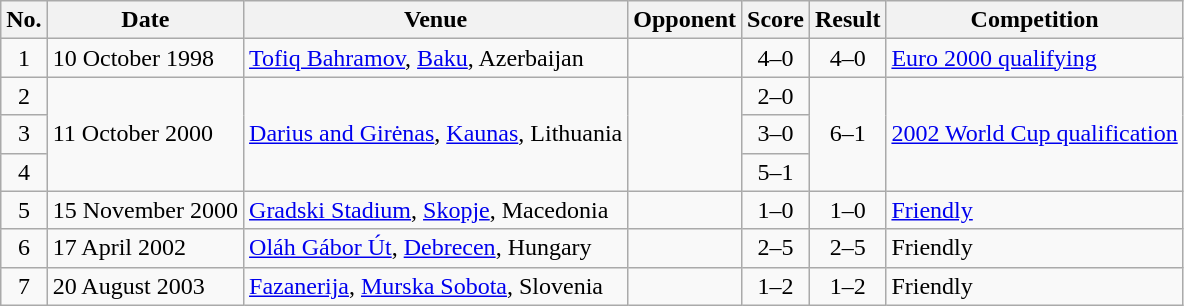<table class="wikitable sortable">
<tr>
<th scope="col">No.</th>
<th scope="col">Date</th>
<th scope="col">Venue</th>
<th scope="col">Opponent</th>
<th scope="col">Score</th>
<th scope="col">Result</th>
<th scope="col">Competition</th>
</tr>
<tr>
<td align="center">1</td>
<td>10 October 1998</td>
<td><a href='#'>Tofiq Bahramov</a>, <a href='#'>Baku</a>, Azerbaijan</td>
<td></td>
<td align="center">4–0</td>
<td align="center">4–0</td>
<td><a href='#'>Euro 2000 qualifying</a></td>
</tr>
<tr>
<td align="center">2</td>
<td rowspan="3">11 October 2000</td>
<td rowspan="3"><a href='#'>Darius and Girėnas</a>, <a href='#'>Kaunas</a>, Lithuania</td>
<td rowspan="3"></td>
<td align="center">2–0</td>
<td rowspan="3" align="center">6–1</td>
<td rowspan="3"><a href='#'>2002 World Cup qualification</a></td>
</tr>
<tr>
<td align="center">3</td>
<td align="center">3–0</td>
</tr>
<tr>
<td align="center">4</td>
<td align="center">5–1</td>
</tr>
<tr>
<td align="center">5</td>
<td>15 November 2000</td>
<td><a href='#'>Gradski Stadium</a>, <a href='#'>Skopje</a>, Macedonia</td>
<td></td>
<td align="center">1–0</td>
<td align="center">1–0</td>
<td><a href='#'>Friendly</a></td>
</tr>
<tr>
<td align="center">6</td>
<td>17 April 2002</td>
<td><a href='#'>Oláh Gábor Út</a>, <a href='#'>Debrecen</a>, Hungary</td>
<td></td>
<td align="center">2–5</td>
<td align="center">2–5</td>
<td>Friendly</td>
</tr>
<tr>
<td align="center">7</td>
<td>20 August 2003</td>
<td><a href='#'>Fazanerija</a>, <a href='#'>Murska Sobota</a>, Slovenia</td>
<td></td>
<td align="center">1–2</td>
<td align="center">1–2</td>
<td>Friendly</td>
</tr>
</table>
